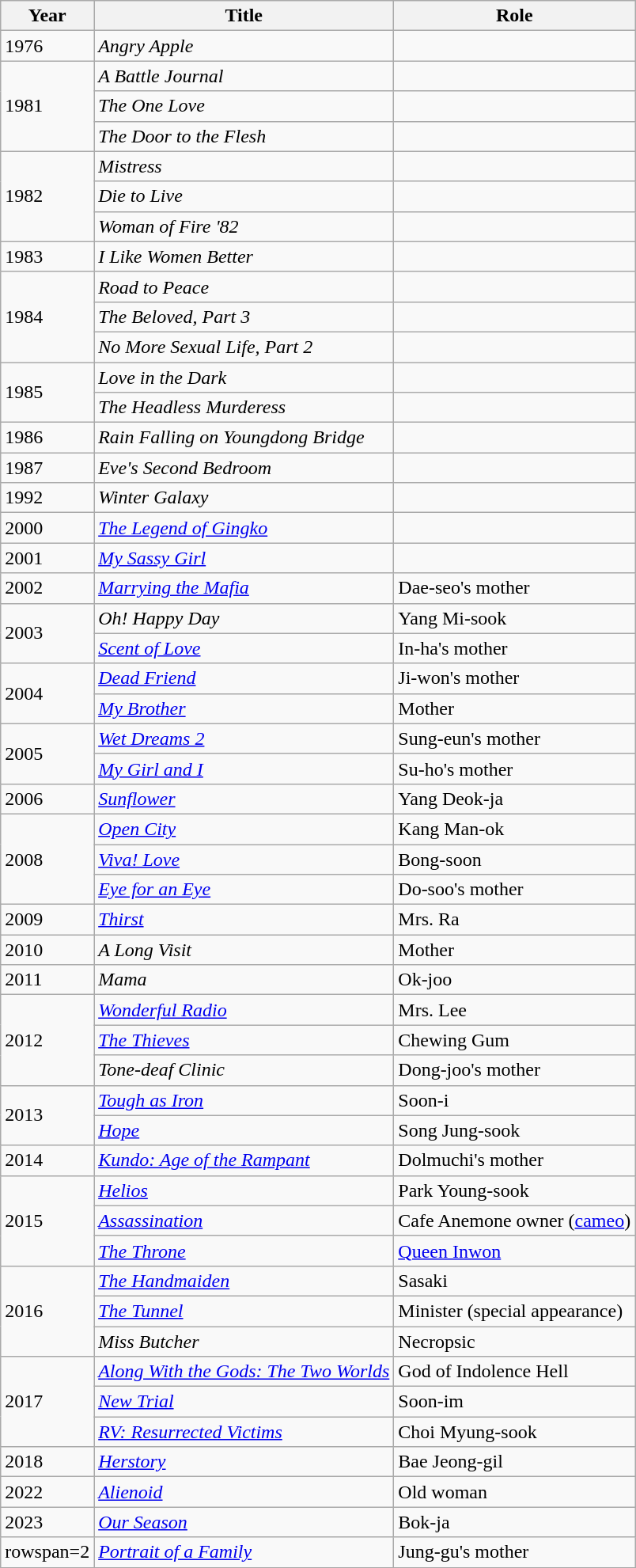<table class="wikitable sortable">
<tr>
<th>Year</th>
<th>Title</th>
<th>Role</th>
</tr>
<tr>
<td>1976</td>
<td><em>Angry Apple</em></td>
<td></td>
</tr>
<tr>
<td rowspan=3>1981</td>
<td><em>A Battle Journal</em></td>
<td></td>
</tr>
<tr>
<td><em>The One Love</em></td>
<td></td>
</tr>
<tr>
<td><em>The Door to the Flesh</em></td>
<td></td>
</tr>
<tr>
<td rowspan=3>1982</td>
<td><em>Mistress</em></td>
<td></td>
</tr>
<tr>
<td><em>Die to Live</em></td>
<td></td>
</tr>
<tr>
<td><em>Woman of Fire '82</em></td>
<td></td>
</tr>
<tr>
<td>1983</td>
<td><em>I Like Women Better</em></td>
<td></td>
</tr>
<tr>
<td rowspan=3>1984</td>
<td><em>Road to Peace</em></td>
<td></td>
</tr>
<tr>
<td><em>The Beloved, Part 3</em></td>
<td></td>
</tr>
<tr>
<td><em>No More Sexual Life, Part 2</em></td>
<td></td>
</tr>
<tr>
<td rowspan=2>1985</td>
<td><em>Love in the Dark</em></td>
<td></td>
</tr>
<tr>
<td><em>The Headless Murderess</em></td>
<td></td>
</tr>
<tr>
<td>1986</td>
<td><em>Rain Falling on Youngdong Bridge</em></td>
<td></td>
</tr>
<tr>
<td>1987</td>
<td><em>Eve's Second Bedroom</em></td>
<td></td>
</tr>
<tr>
<td>1992</td>
<td><em>Winter Galaxy</em></td>
<td></td>
</tr>
<tr>
<td>2000</td>
<td><em><a href='#'>The Legend of Gingko</a></em></td>
<td></td>
</tr>
<tr>
<td>2001</td>
<td><em><a href='#'>My Sassy Girl</a></em></td>
<td></td>
</tr>
<tr>
<td>2002</td>
<td><em><a href='#'>Marrying the Mafia</a></em></td>
<td>Dae-seo's mother</td>
</tr>
<tr>
<td rowspan=2>2003</td>
<td><em>Oh! Happy Day</em></td>
<td>Yang Mi-sook</td>
</tr>
<tr>
<td><em><a href='#'>Scent of Love</a></em></td>
<td>In-ha's mother</td>
</tr>
<tr>
<td rowspan=2>2004</td>
<td><em><a href='#'>Dead Friend</a></em></td>
<td>Ji-won's mother</td>
</tr>
<tr>
<td><em><a href='#'>My Brother</a></em></td>
<td>Mother</td>
</tr>
<tr>
<td rowspan=2>2005</td>
<td><em><a href='#'>Wet Dreams 2</a></em></td>
<td>Sung-eun's mother</td>
</tr>
<tr>
<td><em><a href='#'>My Girl and I</a></em></td>
<td>Su-ho's mother</td>
</tr>
<tr>
<td>2006</td>
<td><em><a href='#'>Sunflower</a></em></td>
<td>Yang Deok-ja</td>
</tr>
<tr>
<td rowspan=3>2008</td>
<td><em><a href='#'>Open City</a></em></td>
<td>Kang Man-ok</td>
</tr>
<tr>
<td><em><a href='#'>Viva! Love</a></em></td>
<td>Bong-soon</td>
</tr>
<tr>
<td><em><a href='#'>Eye for an Eye</a></em></td>
<td>Do-soo's mother</td>
</tr>
<tr>
<td>2009</td>
<td><em><a href='#'>Thirst</a></em></td>
<td>Mrs. Ra</td>
</tr>
<tr>
<td>2010</td>
<td><em>A Long Visit</em></td>
<td>Mother</td>
</tr>
<tr>
<td>2011</td>
<td><em>Mama</em></td>
<td>Ok-joo</td>
</tr>
<tr>
<td rowspan=3>2012</td>
<td><em><a href='#'>Wonderful Radio</a></em></td>
<td>Mrs. Lee</td>
</tr>
<tr>
<td><em><a href='#'>The Thieves</a></em></td>
<td>Chewing Gum</td>
</tr>
<tr>
<td><em>Tone-deaf Clinic</em> </td>
<td>Dong-joo's mother</td>
</tr>
<tr>
<td rowspan=2>2013</td>
<td><em><a href='#'>Tough as Iron</a></em></td>
<td>Soon-i</td>
</tr>
<tr>
<td><em><a href='#'>Hope</a></em></td>
<td>Song Jung-sook</td>
</tr>
<tr>
<td>2014</td>
<td><em><a href='#'>Kundo: Age of the Rampant</a></em></td>
<td>Dolmuchi's mother</td>
</tr>
<tr>
<td rowspan=3>2015</td>
<td><em><a href='#'>Helios</a></em></td>
<td>Park Young-sook</td>
</tr>
<tr>
<td><em><a href='#'>Assassination</a></em></td>
<td>Cafe Anemone owner (<a href='#'>cameo</a>)</td>
</tr>
<tr>
<td><em><a href='#'>The Throne</a></em></td>
<td><a href='#'>Queen Inwon</a></td>
</tr>
<tr>
<td rowspan=3>2016</td>
<td><em><a href='#'>The Handmaiden</a></em></td>
<td>Sasaki</td>
</tr>
<tr>
<td><em><a href='#'>The Tunnel</a></em></td>
<td>Minister (special appearance)</td>
</tr>
<tr>
<td><em>Miss Butcher</em></td>
<td>Necropsic</td>
</tr>
<tr>
<td rowspan=3>2017</td>
<td><em><a href='#'>Along With the Gods: The Two Worlds</a></em></td>
<td>God of Indolence Hell</td>
</tr>
<tr>
<td><em><a href='#'>New Trial</a></em></td>
<td>Soon-im</td>
</tr>
<tr>
<td><em><a href='#'>RV: Resurrected Victims</a></em></td>
<td>Choi Myung-sook</td>
</tr>
<tr>
<td>2018</td>
<td><em><a href='#'>Herstory</a></em></td>
<td>Bae Jeong-gil</td>
</tr>
<tr>
<td>2022</td>
<td><em><a href='#'>Alienoid</a></em></td>
<td>Old woman</td>
</tr>
<tr>
<td>2023</td>
<td><em><a href='#'>Our Season</a></em></td>
<td>Bok-ja</td>
</tr>
<tr>
<td>rowspan=2 </td>
<td><em><a href='#'>Portrait of a Family</a></em></td>
<td>Jung-gu's mother</td>
</tr>
</table>
